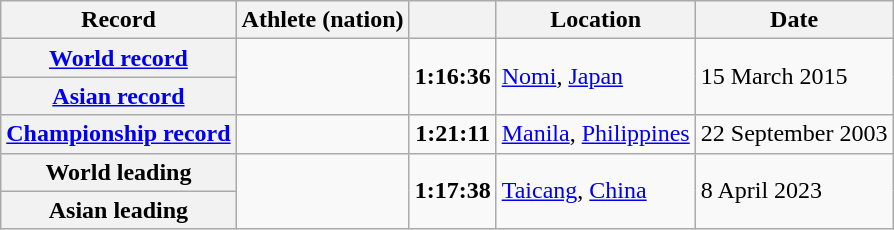<table class="wikitable">
<tr>
<th scope="col">Record</th>
<th scope="col">Athlete (nation)</th>
<th scope="col"></th>
<th scope="col">Location</th>
<th scope="col">Date</th>
</tr>
<tr>
<th scope="row"><a href='#'>World record</a></th>
<td rowspan="2"></td>
<td rowspan="2" align="center"><strong>1:16:36</strong></td>
<td rowspan="2"><a href='#'>Nomi</a>, <a href='#'>Japan</a></td>
<td rowspan="2">15 March 2015</td>
</tr>
<tr>
<th scope="row"><a href='#'>Asian record</a></th>
</tr>
<tr>
<th><a href='#'>Championship record</a></th>
<td></td>
<td align="center"><strong>1:21:11</strong></td>
<td><a href='#'>Manila</a>, <a href='#'>Philippines</a></td>
<td>22 September 2003</td>
</tr>
<tr>
<th scope="row">World leading</th>
<td rowspan="2"></td>
<td rowspan="2" align="center"><strong>1:17:38</strong></td>
<td rowspan="2"><a href='#'>Taicang</a>, <a href='#'>China</a></td>
<td rowspan="2">8 April 2023</td>
</tr>
<tr>
<th scope="row">Asian leading</th>
</tr>
</table>
